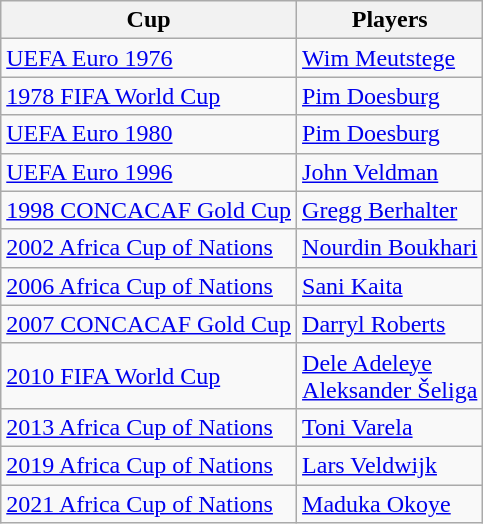<table class="wikitable" style="text-align: left">
<tr style="text-align: center">
<th>Cup</th>
<th>Players</th>
</tr>
<tr>
<td align="left"> <a href='#'>UEFA Euro 1976</a></td>
<td> <a href='#'>Wim Meutstege</a></td>
</tr>
<tr>
<td align="left"> <a href='#'>1978 FIFA World Cup</a></td>
<td> <a href='#'>Pim Doesburg</a></td>
</tr>
<tr>
<td align="left"> <a href='#'>UEFA Euro 1980</a></td>
<td> <a href='#'>Pim Doesburg</a></td>
</tr>
<tr>
<td align="left"> <a href='#'>UEFA Euro 1996</a></td>
<td> <a href='#'>John Veldman</a></td>
</tr>
<tr>
<td align="left"> <a href='#'>1998 CONCACAF Gold Cup</a></td>
<td> <a href='#'>Gregg Berhalter</a></td>
</tr>
<tr>
<td align="left"> <a href='#'>2002 Africa Cup of Nations</a></td>
<td> <a href='#'>Nourdin Boukhari</a></td>
</tr>
<tr>
<td align="left"> <a href='#'>2006 Africa Cup of Nations</a></td>
<td> <a href='#'>Sani Kaita</a></td>
</tr>
<tr>
<td align="left"> <a href='#'>2007 CONCACAF Gold Cup</a></td>
<td> <a href='#'>Darryl Roberts</a></td>
</tr>
<tr>
<td align="left"> <a href='#'>2010 FIFA World Cup</a></td>
<td> <a href='#'>Dele Adeleye</a><br> <a href='#'>Aleksander Šeliga</a></td>
</tr>
<tr>
<td align="left"> <a href='#'>2013 Africa Cup of Nations</a></td>
<td> <a href='#'>Toni Varela</a></td>
</tr>
<tr>
<td align="left"> <a href='#'>2019 Africa Cup of Nations</a></td>
<td> <a href='#'>Lars Veldwijk</a></td>
</tr>
<tr>
<td align="left"> <a href='#'>2021 Africa Cup of Nations</a></td>
<td> <a href='#'>Maduka Okoye</a></td>
</tr>
</table>
